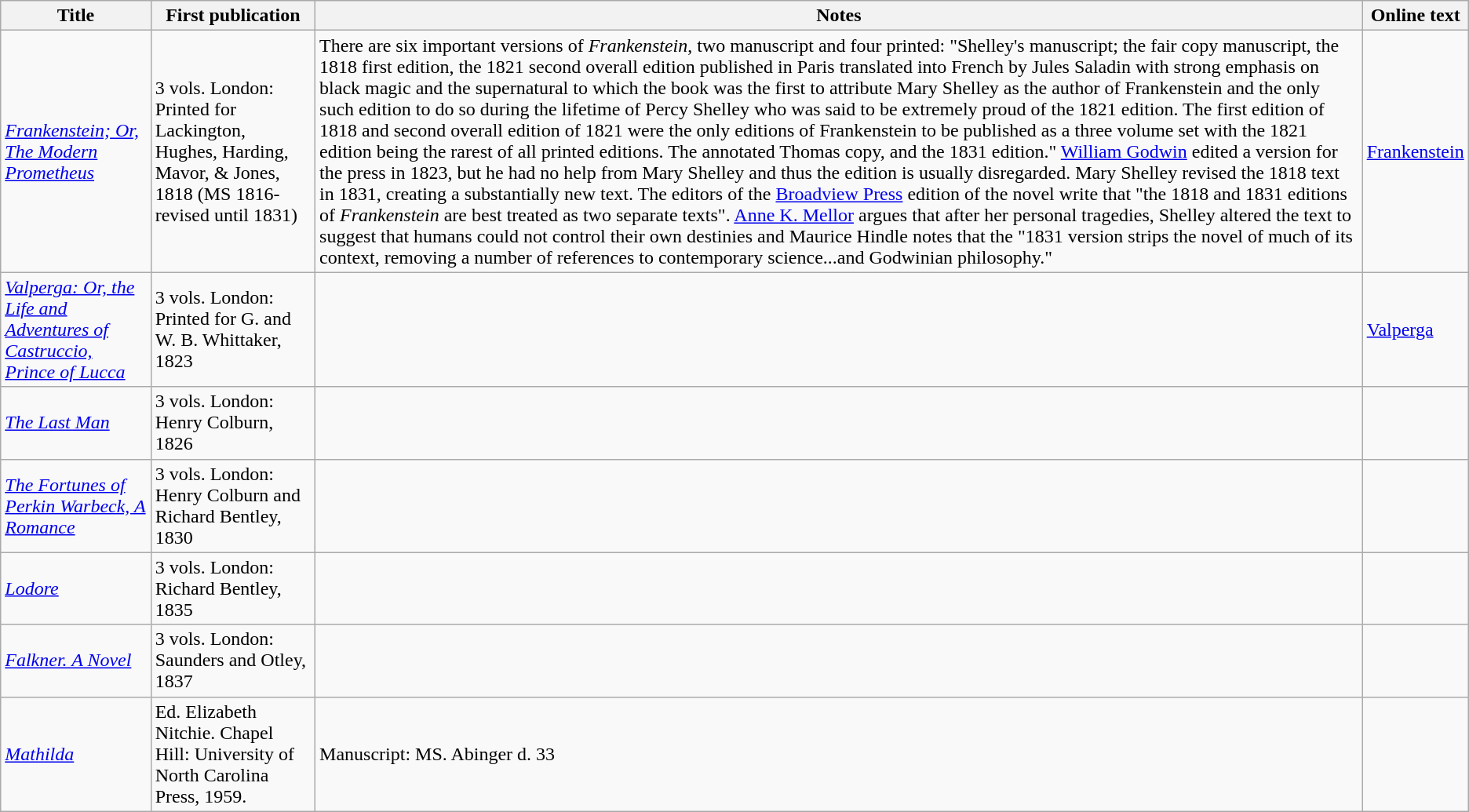<table class="wikitable">
<tr>
<th>Title</th>
<th>First publication</th>
<th>Notes</th>
<th>Online text</th>
</tr>
<tr>
<td><em><a href='#'>Frankenstein; Or, The Modern Prometheus</a></em></td>
<td>3 vols. London: Printed for Lackington, Hughes, Harding, Mavor, & Jones, 1818 (MS 1816-revised until 1831)</td>
<td>There are six important versions of <em>Frankenstein</em>, two manuscript and four printed: "Shelley's manuscript; the fair copy manuscript, the 1818 first edition, the 1821 second overall edition published in Paris translated into French by Jules Saladin with strong emphasis on black magic and the supernatural to which the book was the first to attribute Mary Shelley as the author of Frankenstein and the only such edition to do so during the lifetime of Percy Shelley who was said to be extremely proud of the 1821 edition. The first edition of 1818 and second overall edition of 1821 were the only editions of Frankenstein to be published as a three volume set with the 1821 edition being the rarest of all printed editions. The annotated Thomas copy, and the 1831 edition." <a href='#'>William Godwin</a> edited a version for the press in 1823, but he had no help from Mary Shelley and thus the edition is usually disregarded. Mary Shelley revised the 1818 text in 1831, creating a substantially new text. The editors of the <a href='#'>Broadview Press</a> edition of the novel write that "the 1818 and 1831 editions of <em>Frankenstein</em> are best treated as two separate texts". <a href='#'>Anne K. Mellor</a> argues that after her personal tragedies, Shelley altered the text to suggest that humans could not control their own destinies and Maurice Hindle notes that the "1831 version strips the novel of much of its context, removing a number of references to contemporary science...and Godwinian philosophy."</td>
<td><a href='#'>Frankenstein</a></td>
</tr>
<tr>
<td><em><a href='#'>Valperga: Or, the Life and Adventures of Castruccio, Prince of Lucca</a></em></td>
<td>3 vols. London: Printed for G. and W. B. Whittaker, 1823</td>
<td></td>
<td><a href='#'>Valperga</a></td>
</tr>
<tr>
<td><em><a href='#'>The Last Man</a></em></td>
<td>3 vols. London: Henry Colburn, 1826</td>
<td></td>
<td></td>
</tr>
<tr>
<td><em><a href='#'>The Fortunes of Perkin Warbeck, A Romance</a></em></td>
<td>3 vols. London: Henry Colburn and Richard Bentley, 1830</td>
<td></td>
<td></td>
</tr>
<tr>
<td><em><a href='#'>Lodore</a></em></td>
<td>3 vols. London: Richard Bentley, 1835</td>
<td></td>
<td></td>
</tr>
<tr>
<td><em><a href='#'>Falkner. A Novel</a></em></td>
<td>3 vols. London: Saunders and Otley, 1837</td>
<td></td>
<td></td>
</tr>
<tr>
<td><em><a href='#'>Mathilda</a></em></td>
<td>Ed. Elizabeth Nitchie. Chapel Hill: University of North Carolina Press, 1959.</td>
<td>Manuscript: MS. Abinger d. 33</td>
<td></td>
</tr>
</table>
